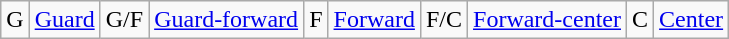<table class="wikitable">
<tr>
<td>G</td>
<td><a href='#'>Guard</a></td>
<td>G/F</td>
<td><a href='#'>Guard-forward</a></td>
<td>F</td>
<td><a href='#'>Forward</a></td>
<td>F/C</td>
<td><a href='#'>Forward-center</a></td>
<td>C</td>
<td><a href='#'>Center</a></td>
</tr>
</table>
